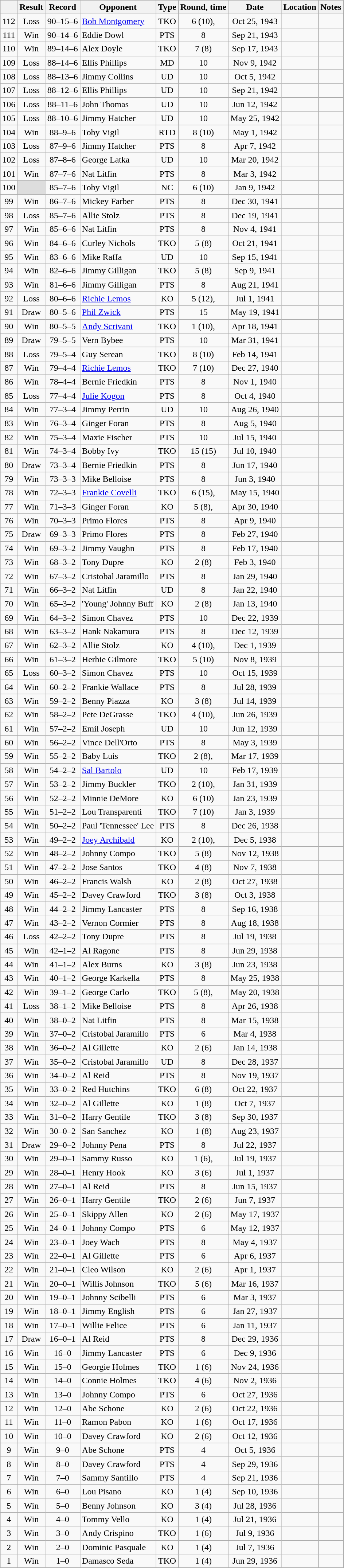<table class="wikitable" style="text-align:center">
<tr>
<th></th>
<th>Result</th>
<th>Record</th>
<th>Opponent</th>
<th>Type</th>
<th>Round, time</th>
<th>Date</th>
<th>Location</th>
<th>Notes</th>
</tr>
<tr>
<td>112</td>
<td>Loss</td>
<td>90–15–6 </td>
<td align=left><a href='#'>Bob Montgomery</a></td>
<td>TKO</td>
<td>6 (10), </td>
<td>Oct 25, 1943</td>
<td style="text-align:left;"></td>
<td></td>
</tr>
<tr>
<td>111</td>
<td>Win</td>
<td>90–14–6 </td>
<td align=left>Eddie Dowl</td>
<td>PTS</td>
<td>8</td>
<td>Sep 21, 1943</td>
<td style="text-align:left;"></td>
<td></td>
</tr>
<tr>
<td>110</td>
<td>Win</td>
<td>89–14–6 </td>
<td align=left>Alex Doyle</td>
<td>TKO</td>
<td>7 (8)</td>
<td>Sep 17, 1943</td>
<td style="text-align:left;"></td>
<td></td>
</tr>
<tr>
<td>109</td>
<td>Loss</td>
<td>88–14–6 </td>
<td align=left>Ellis Phillips</td>
<td>MD</td>
<td>10</td>
<td>Nov 9, 1942</td>
<td style="text-align:left;"></td>
<td></td>
</tr>
<tr>
<td>108</td>
<td>Loss</td>
<td>88–13–6 </td>
<td align=left>Jimmy Collins</td>
<td>UD</td>
<td>10</td>
<td>Oct 5, 1942</td>
<td style="text-align:left;"></td>
<td></td>
</tr>
<tr>
<td>107</td>
<td>Loss</td>
<td>88–12–6 </td>
<td align=left>Ellis Phillips</td>
<td>UD</td>
<td>10</td>
<td>Sep 21, 1942</td>
<td style="text-align:left;"></td>
<td></td>
</tr>
<tr>
<td>106</td>
<td>Loss</td>
<td>88–11–6 </td>
<td align=left>John Thomas</td>
<td>UD</td>
<td>10</td>
<td>Jun 12, 1942</td>
<td style="text-align:left;"></td>
<td></td>
</tr>
<tr>
<td>105</td>
<td>Loss</td>
<td>88–10–6 </td>
<td align=left>Jimmy Hatcher</td>
<td>UD</td>
<td>10</td>
<td>May 25, 1942</td>
<td style="text-align:left;"></td>
<td></td>
</tr>
<tr>
<td>104</td>
<td>Win</td>
<td>88–9–6 </td>
<td align=left>Toby Vigil</td>
<td>RTD</td>
<td>8 (10)</td>
<td>May 1, 1942</td>
<td style="text-align:left;"></td>
<td></td>
</tr>
<tr>
<td>103</td>
<td>Loss</td>
<td>87–9–6 </td>
<td align=left>Jimmy Hatcher</td>
<td>PTS</td>
<td>8</td>
<td>Apr 7, 1942</td>
<td style="text-align:left;"></td>
<td></td>
</tr>
<tr>
<td>102</td>
<td>Loss</td>
<td>87–8–6 </td>
<td align=left>George Latka</td>
<td>UD</td>
<td>10</td>
<td>Mar 20, 1942</td>
<td style="text-align:left;"></td>
<td></td>
</tr>
<tr>
<td>101</td>
<td>Win</td>
<td>87–7–6 </td>
<td align=left>Nat Litfin</td>
<td>PTS</td>
<td>8</td>
<td>Mar 3, 1942</td>
<td style="text-align:left;"></td>
<td></td>
</tr>
<tr>
<td>100</td>
<td style="background:#DDD"></td>
<td>85–7–6 </td>
<td align=left>Toby Vigil</td>
<td>NC</td>
<td>6 (10)</td>
<td>Jan 9, 1942</td>
<td style="text-align:left;"></td>
<td style="text-align:left;"></td>
</tr>
<tr>
<td>99</td>
<td>Win</td>
<td>86–7–6</td>
<td align=left>Mickey Farber</td>
<td>PTS</td>
<td>8</td>
<td>Dec 30, 1941</td>
<td style="text-align:left;"></td>
<td></td>
</tr>
<tr>
<td>98</td>
<td>Loss</td>
<td>85–7–6</td>
<td align=left>Allie Stolz</td>
<td>PTS</td>
<td>8</td>
<td>Dec 19, 1941</td>
<td style="text-align:left;"></td>
<td></td>
</tr>
<tr>
<td>97</td>
<td>Win</td>
<td>85–6–6</td>
<td align=left>Nat Litfin</td>
<td>PTS</td>
<td>8</td>
<td>Nov 4, 1941</td>
<td style="text-align:left;"></td>
<td></td>
</tr>
<tr>
<td>96</td>
<td>Win</td>
<td>84–6–6</td>
<td align=left>Curley Nichols</td>
<td>TKO</td>
<td>5 (8)</td>
<td>Oct 21, 1941</td>
<td style="text-align:left;"></td>
<td></td>
</tr>
<tr>
<td>95</td>
<td>Win</td>
<td>83–6–6</td>
<td align=left>Mike Raffa</td>
<td>UD</td>
<td>10</td>
<td>Sep 15, 1941</td>
<td style="text-align:left;"></td>
<td></td>
</tr>
<tr>
<td>94</td>
<td>Win</td>
<td>82–6–6</td>
<td align=left>Jimmy Gilligan</td>
<td>TKO</td>
<td>5 (8)</td>
<td>Sep 9, 1941</td>
<td style="text-align:left;"></td>
<td></td>
</tr>
<tr>
<td>93</td>
<td>Win</td>
<td>81–6–6</td>
<td align=left>Jimmy Gilligan</td>
<td>PTS</td>
<td>8</td>
<td>Aug 21, 1941</td>
<td style="text-align:left;"></td>
<td></td>
</tr>
<tr>
<td>92</td>
<td>Loss</td>
<td>80–6–6</td>
<td align=left><a href='#'>Richie Lemos</a></td>
<td>KO</td>
<td>5 (12), </td>
<td>Jul 1, 1941</td>
<td style="text-align:left;"></td>
<td style="text-align:left;"></td>
</tr>
<tr>
<td>91</td>
<td>Draw</td>
<td>80–5–6</td>
<td align=left><a href='#'>Phil Zwick</a></td>
<td>PTS</td>
<td>15</td>
<td>May 19, 1941</td>
<td style="text-align:left;"></td>
<td style="text-align:left;"></td>
</tr>
<tr>
<td>90</td>
<td>Win</td>
<td>80–5–5</td>
<td align=left><a href='#'>Andy Scrivani</a></td>
<td>TKO</td>
<td>1 (10), </td>
<td>Apr 18, 1941</td>
<td style="text-align:left;"></td>
<td></td>
</tr>
<tr>
<td>89</td>
<td>Draw</td>
<td>79–5–5</td>
<td align=left>Vern Bybee</td>
<td>PTS</td>
<td>10</td>
<td>Mar 31, 1941</td>
<td style="text-align:left;"></td>
<td></td>
</tr>
<tr>
<td>88</td>
<td>Loss</td>
<td>79–5–4</td>
<td align=left>Guy Serean</td>
<td>TKO</td>
<td>8 (10)</td>
<td>Feb 14, 1941</td>
<td style="text-align:left;"></td>
<td></td>
</tr>
<tr>
<td>87</td>
<td>Win</td>
<td>79–4–4</td>
<td align=left><a href='#'>Richie Lemos</a></td>
<td>TKO</td>
<td>7 (10)</td>
<td>Dec 27, 1940</td>
<td style="text-align:left;"></td>
<td></td>
</tr>
<tr>
<td>86</td>
<td>Win</td>
<td>78–4–4</td>
<td align=left>Bernie Friedkin</td>
<td>PTS</td>
<td>8</td>
<td>Nov 1, 1940</td>
<td style="text-align:left;"></td>
<td></td>
</tr>
<tr>
<td>85</td>
<td>Loss</td>
<td>77–4–4</td>
<td align=left><a href='#'>Julie Kogon</a></td>
<td>PTS</td>
<td>8</td>
<td>Oct 4, 1940</td>
<td style="text-align:left;"></td>
<td></td>
</tr>
<tr>
<td>84</td>
<td>Win</td>
<td>77–3–4</td>
<td align=left>Jimmy Perrin</td>
<td>UD</td>
<td>10</td>
<td>Aug 26, 1940</td>
<td style="text-align:left;"></td>
<td></td>
</tr>
<tr>
<td>83</td>
<td>Win</td>
<td>76–3–4</td>
<td align=left>Ginger Foran</td>
<td>PTS</td>
<td>8</td>
<td>Aug 5, 1940</td>
<td style="text-align:left;"></td>
<td></td>
</tr>
<tr>
<td>82</td>
<td>Win</td>
<td>75–3–4</td>
<td align=left>Maxie Fischer</td>
<td>PTS</td>
<td>10</td>
<td>Jul 15, 1940</td>
<td style="text-align:left;"></td>
<td></td>
</tr>
<tr>
<td>81</td>
<td>Win</td>
<td>74–3–4</td>
<td align=left>Bobby Ivy</td>
<td>TKO</td>
<td>15 (15)</td>
<td>Jul 10, 1940</td>
<td style="text-align:left;"></td>
<td style="text-align:left;"></td>
</tr>
<tr>
<td>80</td>
<td>Draw</td>
<td>73–3–4</td>
<td align=left>Bernie Friedkin</td>
<td>PTS</td>
<td>8</td>
<td>Jun 17, 1940</td>
<td style="text-align:left;"></td>
<td></td>
</tr>
<tr>
<td>79</td>
<td>Win</td>
<td>73–3–3</td>
<td align=left>Mike Belloise</td>
<td>PTS</td>
<td>8</td>
<td>Jun 3, 1940</td>
<td style="text-align:left;"></td>
<td></td>
</tr>
<tr>
<td>78</td>
<td>Win</td>
<td>72–3–3</td>
<td align=left><a href='#'>Frankie Covelli</a></td>
<td>TKO</td>
<td>6 (15), </td>
<td>May 15, 1940</td>
<td style="text-align:left;"></td>
<td style="text-align:left;"></td>
</tr>
<tr>
<td>77</td>
<td>Win</td>
<td>71–3–3</td>
<td align=left>Ginger Foran</td>
<td>KO</td>
<td>5 (8), </td>
<td>Apr 30, 1940</td>
<td style="text-align:left;"></td>
<td></td>
</tr>
<tr>
<td>76</td>
<td>Win</td>
<td>70–3–3</td>
<td align=left>Primo Flores</td>
<td>PTS</td>
<td>8</td>
<td>Apr 9, 1940</td>
<td style="text-align:left;"></td>
<td></td>
</tr>
<tr>
<td>75</td>
<td>Draw</td>
<td>69–3–3</td>
<td align=left>Primo Flores</td>
<td>PTS</td>
<td>8</td>
<td>Feb 27, 1940</td>
<td style="text-align:left;"></td>
<td></td>
</tr>
<tr>
<td>74</td>
<td>Win</td>
<td>69–3–2</td>
<td align=left>Jimmy Vaughn</td>
<td>PTS</td>
<td>8</td>
<td>Feb 17, 1940</td>
<td style="text-align:left;"></td>
<td></td>
</tr>
<tr>
<td>73</td>
<td>Win</td>
<td>68–3–2</td>
<td align=left>Tony Dupre</td>
<td>KO</td>
<td>2 (8)</td>
<td>Feb 3, 1940</td>
<td style="text-align:left;"></td>
<td></td>
</tr>
<tr>
<td>72</td>
<td>Win</td>
<td>67–3–2</td>
<td align=left>Cristobal Jaramillo</td>
<td>PTS</td>
<td>8</td>
<td>Jan 29, 1940</td>
<td style="text-align:left;"></td>
<td></td>
</tr>
<tr>
<td>71</td>
<td>Win</td>
<td>66–3–2</td>
<td align=left>Nat Litfin</td>
<td>UD</td>
<td>8</td>
<td>Jan 22, 1940</td>
<td style="text-align:left;"></td>
<td></td>
</tr>
<tr>
<td>70</td>
<td>Win</td>
<td>65–3–2</td>
<td align=left>'Young' Johnny Buff</td>
<td>KO</td>
<td>2 (8)</td>
<td>Jan 13, 1940</td>
<td style="text-align:left;"></td>
<td></td>
</tr>
<tr>
<td>69</td>
<td>Win</td>
<td>64–3–2</td>
<td align=left>Simon Chavez</td>
<td>PTS</td>
<td>10</td>
<td>Dec 22, 1939</td>
<td style="text-align:left;"></td>
<td></td>
</tr>
<tr>
<td>68</td>
<td>Win</td>
<td>63–3–2</td>
<td align=left>Hank Nakamura</td>
<td>PTS</td>
<td>8</td>
<td>Dec 12, 1939</td>
<td style="text-align:left;"></td>
<td></td>
</tr>
<tr>
<td>67</td>
<td>Win</td>
<td>62–3–2</td>
<td align=left>Allie Stolz</td>
<td>KO</td>
<td>4 (10), </td>
<td>Dec 1, 1939</td>
<td style="text-align:left;"></td>
<td></td>
</tr>
<tr>
<td>66</td>
<td>Win</td>
<td>61–3–2</td>
<td align=left>Herbie Gilmore</td>
<td>TKO</td>
<td>5 (10)</td>
<td>Nov 8, 1939</td>
<td style="text-align:left;"></td>
<td></td>
</tr>
<tr>
<td>65</td>
<td>Loss</td>
<td>60–3–2</td>
<td align=left>Simon Chavez</td>
<td>PTS</td>
<td>10</td>
<td>Oct 15, 1939</td>
<td style="text-align:left;"></td>
<td></td>
</tr>
<tr>
<td>64</td>
<td>Win</td>
<td>60–2–2</td>
<td align=left>Frankie Wallace</td>
<td>PTS</td>
<td>8</td>
<td>Jul 28, 1939</td>
<td style="text-align:left;"></td>
<td></td>
</tr>
<tr>
<td>63</td>
<td>Win</td>
<td>59–2–2</td>
<td align=left>Benny Piazza</td>
<td>KO</td>
<td>3 (8)</td>
<td>Jul 14, 1939</td>
<td style="text-align:left;"></td>
<td></td>
</tr>
<tr>
<td>62</td>
<td>Win</td>
<td>58–2–2</td>
<td align=left>Pete DeGrasse</td>
<td>TKO</td>
<td>4 (10), </td>
<td>Jun 26, 1939</td>
<td style="text-align:left;"></td>
<td></td>
</tr>
<tr>
<td>61</td>
<td>Win</td>
<td>57–2–2</td>
<td align=left>Emil Joseph</td>
<td>UD</td>
<td>10</td>
<td>Jun 12, 1939</td>
<td style="text-align:left;"></td>
<td></td>
</tr>
<tr>
<td>60</td>
<td>Win</td>
<td>56–2–2</td>
<td align=left>Vince Dell'Orto</td>
<td>PTS</td>
<td>8</td>
<td>May 3, 1939</td>
<td style="text-align:left;"></td>
<td></td>
</tr>
<tr>
<td>59</td>
<td>Win</td>
<td>55–2–2</td>
<td align=left>Baby Luis</td>
<td>TKO</td>
<td>2 (8), </td>
<td>Mar 17, 1939</td>
<td style="text-align:left;"></td>
<td></td>
</tr>
<tr>
<td>58</td>
<td>Win</td>
<td>54–2–2</td>
<td align=left><a href='#'>Sal Bartolo</a></td>
<td>UD</td>
<td>10</td>
<td>Feb 17, 1939</td>
<td style="text-align:left;"></td>
<td></td>
</tr>
<tr>
<td>57</td>
<td>Win</td>
<td>53–2–2</td>
<td align=left>Jimmy Buckler</td>
<td>TKO</td>
<td>2 (10), </td>
<td>Jan 31, 1939</td>
<td style="text-align:left;"></td>
<td></td>
</tr>
<tr>
<td>56</td>
<td>Win</td>
<td>52–2–2</td>
<td align=left>Minnie DeMore</td>
<td>KO</td>
<td>6 (10)</td>
<td>Jan 23, 1939</td>
<td style="text-align:left;"></td>
<td></td>
</tr>
<tr>
<td>55</td>
<td>Win</td>
<td>51–2–2</td>
<td align=left>Lou Transparenti</td>
<td>TKO</td>
<td>7 (10)</td>
<td>Jan 3, 1939</td>
<td style="text-align:left;"></td>
<td></td>
</tr>
<tr>
<td>54</td>
<td>Win</td>
<td>50–2–2</td>
<td align=left>Paul 'Tennessee' Lee</td>
<td>PTS</td>
<td>8</td>
<td>Dec 26, 1938</td>
<td style="text-align:left;"></td>
<td></td>
</tr>
<tr>
<td>53</td>
<td>Win</td>
<td>49–2–2</td>
<td align=left><a href='#'>Joey Archibald</a></td>
<td>KO</td>
<td>2 (10), </td>
<td>Dec 5, 1938</td>
<td style="text-align:left;"></td>
<td></td>
</tr>
<tr>
<td>52</td>
<td>Win</td>
<td>48–2–2</td>
<td align=left>Johnny Compo</td>
<td>TKO</td>
<td>5 (8)</td>
<td>Nov 12, 1938</td>
<td style="text-align:left;"></td>
<td></td>
</tr>
<tr>
<td>51</td>
<td>Win</td>
<td>47–2–2</td>
<td align=left>Jose Santos</td>
<td>TKO</td>
<td>4 (8)</td>
<td>Nov 7, 1938</td>
<td style="text-align:left;"></td>
<td></td>
</tr>
<tr>
<td>50</td>
<td>Win</td>
<td>46–2–2</td>
<td align=left>Francis Walsh</td>
<td>KO</td>
<td>2 (8)</td>
<td>Oct 27, 1938</td>
<td style="text-align:left;"></td>
<td></td>
</tr>
<tr>
<td>49</td>
<td>Win</td>
<td>45–2–2</td>
<td align=left>Davey Crawford</td>
<td>TKO</td>
<td>3 (8)</td>
<td>Oct 3, 1938</td>
<td style="text-align:left;"></td>
<td></td>
</tr>
<tr>
<td>48</td>
<td>Win</td>
<td>44–2–2</td>
<td align=left>Jimmy Lancaster</td>
<td>PTS</td>
<td>8</td>
<td>Sep 16, 1938</td>
<td style="text-align:left;"></td>
<td></td>
</tr>
<tr>
<td>47</td>
<td>Win</td>
<td>43–2–2</td>
<td align=left>Vernon Cormier</td>
<td>PTS</td>
<td>8</td>
<td>Aug 18, 1938</td>
<td style="text-align:left;"></td>
<td></td>
</tr>
<tr>
<td>46</td>
<td>Loss</td>
<td>42–2–2</td>
<td align=left>Tony Dupre</td>
<td>PTS</td>
<td>8</td>
<td>Jul 19, 1938</td>
<td style="text-align:left;"></td>
<td></td>
</tr>
<tr>
<td>45</td>
<td>Win</td>
<td>42–1–2</td>
<td align=left>Al Ragone</td>
<td>PTS</td>
<td>8</td>
<td>Jun 29, 1938</td>
<td style="text-align:left;"></td>
<td></td>
</tr>
<tr>
<td>44</td>
<td>Win</td>
<td>41–1–2</td>
<td align=left>Alex Burns</td>
<td>KO</td>
<td>3 (8)</td>
<td>Jun 23, 1938</td>
<td style="text-align:left;"></td>
<td></td>
</tr>
<tr>
<td>43</td>
<td>Win</td>
<td>40–1–2</td>
<td align=left>George Karkella</td>
<td>PTS</td>
<td>8</td>
<td>May 25, 1938</td>
<td style="text-align:left;"></td>
<td></td>
</tr>
<tr>
<td>42</td>
<td>Win</td>
<td>39–1–2</td>
<td align=left>George Carlo</td>
<td>TKO</td>
<td>5 (8), </td>
<td>May 20, 1938</td>
<td style="text-align:left;"></td>
<td></td>
</tr>
<tr>
<td>41</td>
<td>Loss</td>
<td>38–1–2</td>
<td align=left>Mike Belloise</td>
<td>PTS</td>
<td>8</td>
<td>Apr 26, 1938</td>
<td style="text-align:left;"></td>
<td></td>
</tr>
<tr>
<td>40</td>
<td>Win</td>
<td>38–0–2</td>
<td align=left>Nat Litfin</td>
<td>PTS</td>
<td>8</td>
<td>Mar 15, 1938</td>
<td style="text-align:left;"></td>
<td></td>
</tr>
<tr>
<td>39</td>
<td>Win</td>
<td>37–0–2</td>
<td align=left>Cristobal Jaramillo</td>
<td>PTS</td>
<td>6</td>
<td>Mar 4, 1938</td>
<td style="text-align:left;"></td>
<td></td>
</tr>
<tr>
<td>38</td>
<td>Win</td>
<td>36–0–2</td>
<td align=left>Al Gillette</td>
<td>KO</td>
<td>2 (6)</td>
<td>Jan 14, 1938</td>
<td style="text-align:left;"></td>
<td></td>
</tr>
<tr>
<td>37</td>
<td>Win</td>
<td>35–0–2</td>
<td align=left>Cristobal Jaramillo</td>
<td>UD</td>
<td>8</td>
<td>Dec 28, 1937</td>
<td style="text-align:left;"></td>
<td></td>
</tr>
<tr>
<td>36</td>
<td>Win</td>
<td>34–0–2</td>
<td align=left>Al Reid</td>
<td>PTS</td>
<td>8</td>
<td>Nov 19, 1937</td>
<td style="text-align:left;"></td>
<td></td>
</tr>
<tr>
<td>35</td>
<td>Win</td>
<td>33–0–2</td>
<td align=left>Red Hutchins</td>
<td>TKO</td>
<td>6 (8)</td>
<td>Oct 22, 1937</td>
<td style="text-align:left;"></td>
<td></td>
</tr>
<tr>
<td>34</td>
<td>Win</td>
<td>32–0–2</td>
<td align=left>Al Gillette</td>
<td>KO</td>
<td>1 (8)</td>
<td>Oct 7, 1937</td>
<td style="text-align:left;"></td>
<td></td>
</tr>
<tr>
<td>33</td>
<td>Win</td>
<td>31–0–2</td>
<td align=left>Harry Gentile</td>
<td>TKO</td>
<td>3 (8)</td>
<td>Sep 30, 1937</td>
<td style="text-align:left;"></td>
<td></td>
</tr>
<tr>
<td>32</td>
<td>Win</td>
<td>30–0–2</td>
<td align=left>San Sanchez</td>
<td>KO</td>
<td>1 (8)</td>
<td>Aug 23, 1937</td>
<td style="text-align:left;"></td>
<td></td>
</tr>
<tr>
<td>31</td>
<td>Draw</td>
<td>29–0–2</td>
<td align=left>Johnny Pena</td>
<td>PTS</td>
<td>8</td>
<td>Jul 22, 1937</td>
<td style="text-align:left;"></td>
<td></td>
</tr>
<tr>
<td>30</td>
<td>Win</td>
<td>29–0–1</td>
<td align=left>Sammy Russo</td>
<td>KO</td>
<td>1 (6), </td>
<td>Jul 19, 1937</td>
<td style="text-align:left;"></td>
<td></td>
</tr>
<tr>
<td>29</td>
<td>Win</td>
<td>28–0–1</td>
<td align=left>Henry Hook</td>
<td>KO</td>
<td>3 (6)</td>
<td>Jul 1, 1937</td>
<td style="text-align:left;"></td>
<td></td>
</tr>
<tr>
<td>28</td>
<td>Win</td>
<td>27–0–1</td>
<td align=left>Al Reid</td>
<td>PTS</td>
<td>8</td>
<td>Jun 15, 1937</td>
<td style="text-align:left;"></td>
<td></td>
</tr>
<tr>
<td>27</td>
<td>Win</td>
<td>26–0–1</td>
<td align=left>Harry Gentile</td>
<td>TKO</td>
<td>2 (6)</td>
<td>Jun 7, 1937</td>
<td style="text-align:left;"></td>
<td></td>
</tr>
<tr>
<td>26</td>
<td>Win</td>
<td>25–0–1</td>
<td align=left>Skippy Allen</td>
<td>KO</td>
<td>2 (6)</td>
<td>May 17, 1937</td>
<td style="text-align:left;"></td>
<td></td>
</tr>
<tr>
<td>25</td>
<td>Win</td>
<td>24–0–1</td>
<td align=left>Johnny Compo</td>
<td>PTS</td>
<td>6</td>
<td>May 12, 1937</td>
<td style="text-align:left;"></td>
<td></td>
</tr>
<tr>
<td>24</td>
<td>Win</td>
<td>23–0–1</td>
<td align=left>Joey Wach</td>
<td>PTS</td>
<td>8</td>
<td>May 4, 1937</td>
<td style="text-align:left;"></td>
<td></td>
</tr>
<tr>
<td>23</td>
<td>Win</td>
<td>22–0–1</td>
<td align=left>Al Gillette</td>
<td>PTS</td>
<td>6</td>
<td>Apr 6, 1937</td>
<td style="text-align:left;"></td>
<td></td>
</tr>
<tr>
<td>22</td>
<td>Win</td>
<td>21–0–1</td>
<td align=left>Cleo Wilson</td>
<td>KO</td>
<td>2 (6)</td>
<td>Apr 1, 1937</td>
<td style="text-align:left;"></td>
<td></td>
</tr>
<tr>
<td>21</td>
<td>Win</td>
<td>20–0–1</td>
<td align=left>Willis Johnson</td>
<td>TKO</td>
<td>5 (6)</td>
<td>Mar 16, 1937</td>
<td style="text-align:left;"></td>
<td></td>
</tr>
<tr>
<td>20</td>
<td>Win</td>
<td>19–0–1</td>
<td align=left>Johnny Scibelli</td>
<td>PTS</td>
<td>6</td>
<td>Mar 3, 1937</td>
<td style="text-align:left;"></td>
<td></td>
</tr>
<tr>
<td>19</td>
<td>Win</td>
<td>18–0–1</td>
<td align=left>Jimmy English</td>
<td>PTS</td>
<td>6</td>
<td>Jan 27, 1937</td>
<td style="text-align:left;"></td>
<td></td>
</tr>
<tr>
<td>18</td>
<td>Win</td>
<td>17–0–1</td>
<td align=left>Willie Felice</td>
<td>PTS</td>
<td>6</td>
<td>Jan 11, 1937</td>
<td style="text-align:left;"></td>
<td></td>
</tr>
<tr>
<td>17</td>
<td>Draw</td>
<td>16–0–1</td>
<td align=left>Al Reid</td>
<td>PTS</td>
<td>8</td>
<td>Dec 29, 1936</td>
<td style="text-align:left;"></td>
<td></td>
</tr>
<tr>
<td>16</td>
<td>Win</td>
<td>16–0</td>
<td align=left>Jimmy Lancaster</td>
<td>PTS</td>
<td>6</td>
<td>Dec 9, 1936</td>
<td style="text-align:left;"></td>
<td></td>
</tr>
<tr>
<td>15</td>
<td>Win</td>
<td>15–0</td>
<td align=left>Georgie Holmes</td>
<td>TKO</td>
<td>1 (6)</td>
<td>Nov 24, 1936</td>
<td style="text-align:left;"></td>
<td></td>
</tr>
<tr>
<td>14</td>
<td>Win</td>
<td>14–0</td>
<td align=left>Connie Holmes</td>
<td>TKO</td>
<td>4 (6)</td>
<td>Nov 2, 1936</td>
<td style="text-align:left;"></td>
<td></td>
</tr>
<tr>
<td>13</td>
<td>Win</td>
<td>13–0</td>
<td align=left>Johnny Compo</td>
<td>PTS</td>
<td>6</td>
<td>Oct 27, 1936</td>
<td style="text-align:left;"></td>
<td></td>
</tr>
<tr>
<td>12</td>
<td>Win</td>
<td>12–0</td>
<td align=left>Abe Schone</td>
<td>KO</td>
<td>2 (6)</td>
<td>Oct 22, 1936</td>
<td style="text-align:left;"></td>
<td></td>
</tr>
<tr>
<td>11</td>
<td>Win</td>
<td>11–0</td>
<td align=left>Ramon Pabon</td>
<td>KO</td>
<td>1 (6)</td>
<td>Oct 17, 1936</td>
<td style="text-align:left;"></td>
<td></td>
</tr>
<tr>
<td>10</td>
<td>Win</td>
<td>10–0</td>
<td align=left>Davey Crawford</td>
<td>KO</td>
<td>2 (6)</td>
<td>Oct 12, 1936</td>
<td style="text-align:left;"></td>
<td></td>
</tr>
<tr>
<td>9</td>
<td>Win</td>
<td>9–0</td>
<td align=left>Abe Schone</td>
<td>PTS</td>
<td>4</td>
<td>Oct 5, 1936</td>
<td style="text-align:left;"></td>
<td></td>
</tr>
<tr>
<td>8</td>
<td>Win</td>
<td>8–0</td>
<td align=left>Davey Crawford</td>
<td>PTS</td>
<td>4</td>
<td>Sep 29, 1936</td>
<td style="text-align:left;"></td>
<td></td>
</tr>
<tr>
<td>7</td>
<td>Win</td>
<td>7–0</td>
<td align=left>Sammy Santillo</td>
<td>PTS</td>
<td>4</td>
<td>Sep 21, 1936</td>
<td style="text-align:left;"></td>
<td></td>
</tr>
<tr>
<td>6</td>
<td>Win</td>
<td>6–0</td>
<td align=left>Lou Pisano</td>
<td>KO</td>
<td>1 (4)</td>
<td>Sep 10, 1936</td>
<td style="text-align:left;"></td>
<td></td>
</tr>
<tr>
<td>5</td>
<td>Win</td>
<td>5–0</td>
<td align=left>Benny Johnson</td>
<td>KO</td>
<td>3 (4)</td>
<td>Jul 28, 1936</td>
<td style="text-align:left;"></td>
<td></td>
</tr>
<tr>
<td>4</td>
<td>Win</td>
<td>4–0</td>
<td align=left>Tommy Vello</td>
<td>KO</td>
<td>1 (4)</td>
<td>Jul 21, 1936</td>
<td style="text-align:left;"></td>
<td></td>
</tr>
<tr>
<td>3</td>
<td>Win</td>
<td>3–0</td>
<td align=left>Andy Crispino</td>
<td>TKO</td>
<td>1 (6)</td>
<td>Jul 9, 1936</td>
<td style="text-align:left;"></td>
<td></td>
</tr>
<tr>
<td>2</td>
<td>Win</td>
<td>2–0</td>
<td align=left>Dominic Pasquale</td>
<td>KO</td>
<td>1 (4)</td>
<td>Jul 7, 1936</td>
<td style="text-align:left;"></td>
<td></td>
</tr>
<tr>
<td>1</td>
<td>Win</td>
<td>1–0</td>
<td align=left>Damasco Seda</td>
<td>TKO</td>
<td>1 (4)</td>
<td>Jun 29, 1936</td>
<td style="text-align:left;"></td>
<td></td>
</tr>
<tr>
</tr>
</table>
